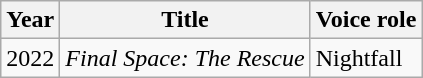<table class="wikitable sortable">
<tr>
<th>Year</th>
<th>Title</th>
<th>Voice role</th>
</tr>
<tr>
<td>2022</td>
<td><em>Final Space: The Rescue</em></td>
<td>Nightfall</td>
</tr>
</table>
